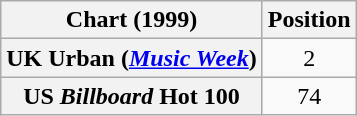<table class="wikitable plainrowheaders" style="text-align:center">
<tr>
<th scope="col">Chart (1999)</th>
<th scope="col">Position</th>
</tr>
<tr>
<th scope="row">UK Urban (<em><a href='#'>Music Week</a></em>)</th>
<td align="center">2</td>
</tr>
<tr>
<th scope="row">US <em>Billboard</em> Hot 100</th>
<td style="text-align:center;">74</td>
</tr>
</table>
